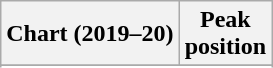<table class="wikitable sortable plainrowheaders" style="text-align:center;">
<tr>
<th scope="col">Chart (2019–20)</th>
<th scope="col">Peak<br>position</th>
</tr>
<tr>
</tr>
<tr>
</tr>
<tr>
</tr>
<tr>
</tr>
</table>
